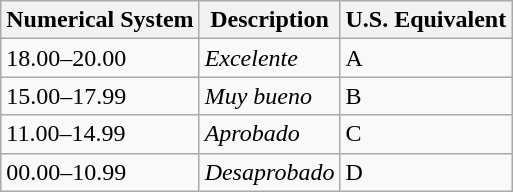<table class="wikitable">
<tr>
<th>Numerical System</th>
<th>Description</th>
<th>U.S. Equivalent</th>
</tr>
<tr>
<td>18.00–20.00</td>
<td><em>Excelente</em></td>
<td>A</td>
</tr>
<tr>
<td>15.00–17.99</td>
<td><em>Muy bueno</em></td>
<td>B</td>
</tr>
<tr>
<td>11.00–14.99</td>
<td><em>Aprobado</em></td>
<td>C</td>
</tr>
<tr>
<td>00.00–10.99</td>
<td><em>Desaprobado</em></td>
<td>D</td>
</tr>
</table>
